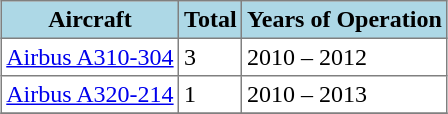<table class="toccolours" border="1" cellpadding="3" style="border-collapse:collapse;margin:1em auto;">
<tr bgcolor=lightblue>
<th>Aircraft</th>
<th>Total</th>
<th>Years of Operation</th>
</tr>
<tr>
<td><a href='#'>Airbus A310-304</a></td>
<td>3</td>
<td>2010 – 2012</td>
</tr>
<tr>
<td><a href='#'>Airbus A320-214</a></td>
<td>1</td>
<td>2010 – 2013</td>
</tr>
<tr>
</tr>
</table>
